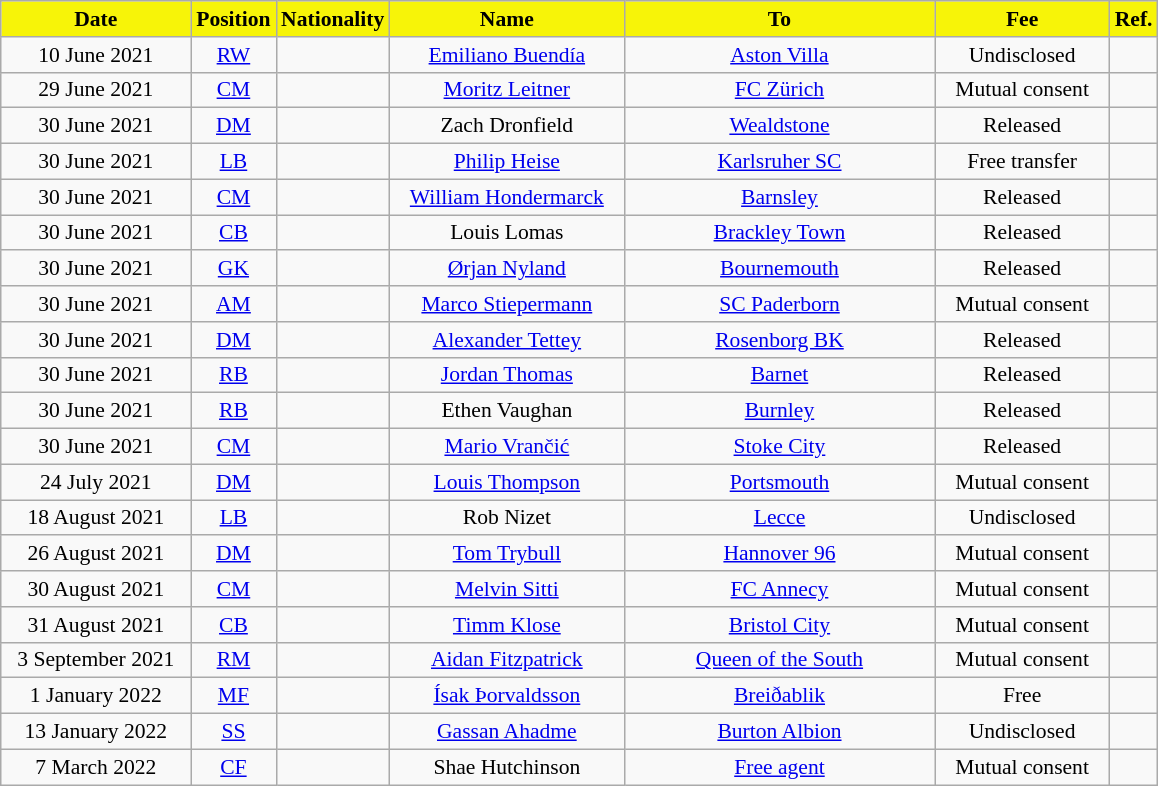<table class="wikitable"  style="text-align:center; font-size:90%; ">
<tr>
<th style="background:#F7F408; color:#000000; width:120px;">Date</th>
<th style="background:#F7F408; color:#000000; width:50px;">Position</th>
<th style="background:#F7F408; color:#000000; width:50px;">Nationality</th>
<th style="background:#F7F408; color:#000000; width:150px;">Name</th>
<th style="background:#F7F408; color:#e000000; width:200px;">To</th>
<th style="background:#F7F408; color:#000000; width:110px;">Fee</th>
<th style="background:#F7F408; color:#000000; width:25px;">Ref.</th>
</tr>
<tr>
<td>10 June 2021</td>
<td><a href='#'>RW</a></td>
<td></td>
<td><a href='#'>Emiliano Buendía</a></td>
<td> <a href='#'>Aston Villa</a></td>
<td>Undisclosed</td>
<td></td>
</tr>
<tr>
<td>29 June 2021</td>
<td><a href='#'>CM</a></td>
<td></td>
<td><a href='#'>Moritz Leitner</a></td>
<td> <a href='#'>FC Zürich</a></td>
<td>Mutual consent</td>
<td></td>
</tr>
<tr>
<td>30 June 2021</td>
<td><a href='#'>DM</a></td>
<td></td>
<td>Zach Dronfield</td>
<td> <a href='#'>Wealdstone</a></td>
<td>Released</td>
<td></td>
</tr>
<tr>
<td>30 June 2021</td>
<td><a href='#'>LB</a></td>
<td></td>
<td><a href='#'>Philip Heise</a></td>
<td> <a href='#'>Karlsruher SC</a></td>
<td>Free transfer</td>
<td></td>
</tr>
<tr>
<td>30 June 2021</td>
<td><a href='#'>CM</a></td>
<td></td>
<td><a href='#'>William Hondermarck</a></td>
<td> <a href='#'>Barnsley</a></td>
<td>Released</td>
<td></td>
</tr>
<tr>
<td>30 June 2021</td>
<td><a href='#'>CB</a></td>
<td></td>
<td>Louis Lomas</td>
<td> <a href='#'>Brackley Town</a></td>
<td>Released</td>
<td></td>
</tr>
<tr>
<td>30 June 2021</td>
<td><a href='#'>GK</a></td>
<td></td>
<td><a href='#'>Ørjan Nyland</a></td>
<td> <a href='#'>Bournemouth</a></td>
<td>Released</td>
<td></td>
</tr>
<tr>
<td>30 June 2021</td>
<td><a href='#'>AM</a></td>
<td></td>
<td><a href='#'>Marco Stiepermann</a></td>
<td> <a href='#'>SC Paderborn</a></td>
<td>Mutual consent</td>
<td></td>
</tr>
<tr>
<td>30 June 2021</td>
<td><a href='#'>DM</a></td>
<td></td>
<td><a href='#'>Alexander Tettey</a></td>
<td> <a href='#'>Rosenborg BK</a></td>
<td>Released</td>
<td></td>
</tr>
<tr>
<td>30 June 2021</td>
<td><a href='#'>RB</a></td>
<td></td>
<td><a href='#'>Jordan Thomas</a></td>
<td> <a href='#'>Barnet</a></td>
<td>Released</td>
<td></td>
</tr>
<tr>
<td>30 June 2021</td>
<td><a href='#'>RB</a></td>
<td></td>
<td>Ethen Vaughan</td>
<td> <a href='#'>Burnley</a></td>
<td>Released</td>
<td></td>
</tr>
<tr>
<td>30 June 2021</td>
<td><a href='#'>CM</a></td>
<td></td>
<td><a href='#'>Mario Vrančić</a></td>
<td> <a href='#'>Stoke City</a></td>
<td>Released</td>
<td></td>
</tr>
<tr>
<td>24 July 2021</td>
<td><a href='#'>DM</a></td>
<td></td>
<td><a href='#'>Louis Thompson</a></td>
<td> <a href='#'>Portsmouth</a></td>
<td>Mutual consent</td>
<td></td>
</tr>
<tr>
<td>18 August 2021</td>
<td><a href='#'>LB</a></td>
<td></td>
<td>Rob Nizet</td>
<td> <a href='#'>Lecce</a></td>
<td>Undisclosed</td>
<td></td>
</tr>
<tr>
<td>26 August 2021</td>
<td><a href='#'>DM</a></td>
<td></td>
<td><a href='#'>Tom Trybull</a></td>
<td> <a href='#'>Hannover 96</a></td>
<td>Mutual consent</td>
<td></td>
</tr>
<tr>
<td>30 August 2021</td>
<td><a href='#'>CM</a></td>
<td></td>
<td><a href='#'>Melvin Sitti</a></td>
<td> <a href='#'>FC Annecy</a></td>
<td>Mutual consent</td>
<td></td>
</tr>
<tr>
<td>31 August 2021</td>
<td><a href='#'>CB</a></td>
<td></td>
<td><a href='#'>Timm Klose</a></td>
<td> <a href='#'>Bristol City</a></td>
<td>Mutual consent</td>
<td></td>
</tr>
<tr>
<td>3 September 2021</td>
<td><a href='#'>RM</a></td>
<td></td>
<td><a href='#'>Aidan Fitzpatrick</a></td>
<td> <a href='#'>Queen of the South</a></td>
<td>Mutual consent</td>
<td></td>
</tr>
<tr>
<td>1 January 2022</td>
<td><a href='#'>MF</a></td>
<td></td>
<td><a href='#'>Ísak Þorvaldsson</a></td>
<td> <a href='#'>Breiðablik</a></td>
<td>Free</td>
<td></td>
</tr>
<tr>
<td>13 January 2022</td>
<td><a href='#'>SS</a></td>
<td></td>
<td><a href='#'>Gassan Ahadme</a></td>
<td> <a href='#'>Burton Albion</a></td>
<td>Undisclosed</td>
<td></td>
</tr>
<tr>
<td>7 March 2022</td>
<td><a href='#'>CF</a></td>
<td></td>
<td>Shae Hutchinson</td>
<td> <a href='#'>Free agent</a></td>
<td>Mutual consent</td>
<td></td>
</tr>
</table>
